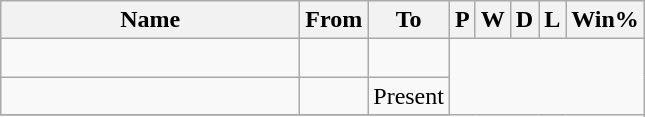<table class="wikitable sortable" style="text-align: center;">
<tr>
<th style="width:12em">Name</th>
<th>From</th>
<th>To</th>
<th>P</th>
<th>W</th>
<th>D</th>
<th>L</th>
<th>Win%</th>
</tr>
<tr>
<td align=left></td>
<td></td>
<td><br></td>
</tr>
<tr>
<td align=left></td>
<td></td>
<td>Present<br></td>
</tr>
<tr>
</tr>
</table>
